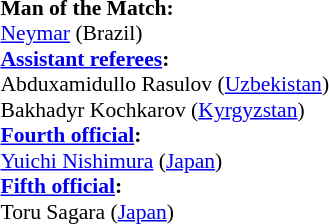<table style="width:50%; font-size:90%;">
<tr>
<td><br><strong>Man of the Match:</strong>
<br><a href='#'>Neymar</a> (Brazil)<br><strong><a href='#'>Assistant referees</a>:</strong>
<br>Abduxamidullo Rasulov (<a href='#'>Uzbekistan</a>)
<br>Bakhadyr Kochkarov (<a href='#'>Kyrgyzstan</a>)
<br><strong><a href='#'>Fourth official</a>:</strong>
<br><a href='#'>Yuichi Nishimura</a> (<a href='#'>Japan</a>)
<br><strong><a href='#'>Fifth official</a>:</strong>
<br>Toru Sagara (<a href='#'>Japan</a>)</td>
</tr>
</table>
